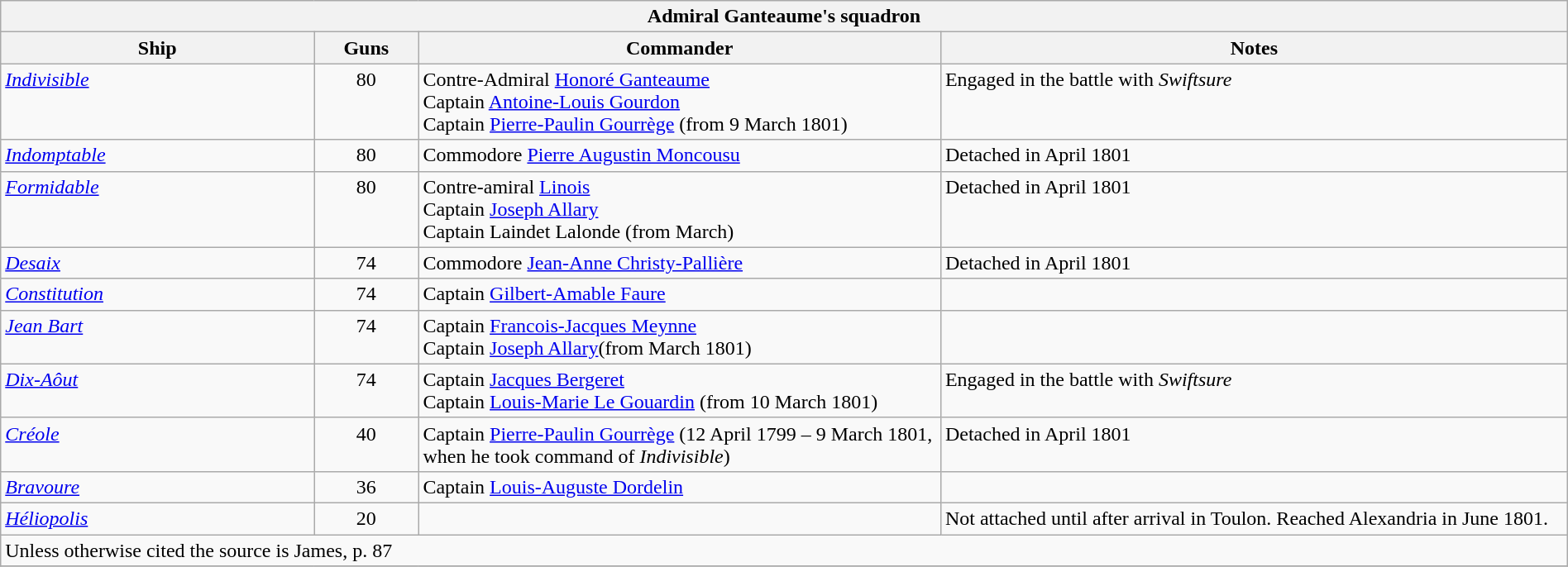<table class="wikitable" width=100%>
<tr valign="top">
<th colspan="11" bgcolor="white">Admiral Ganteaume's squadron</th>
</tr>
<tr valign="top"|- valign="top">
<th width=15%; align= center>Ship</th>
<th width=5%; align= center>Guns</th>
<th width=25%; align= center>Commander</th>
<th width=30%; align= center>Notes</th>
</tr>
<tr valign="top">
<td align= left><a href='#'><em>Indivisible</em></a></td>
<td align= center>80</td>
<td align= left>Contre-Admiral <a href='#'>Honoré Ganteaume</a><br>Captain <a href='#'>Antoine-Louis Gourdon</a><br>Captain <a href='#'>Pierre-Paulin Gourrège</a> (from 9 March 1801)</td>
<td align= left>Engaged in the battle with <em>Swiftsure</em></td>
</tr>
<tr valign="top">
<td align= left><a href='#'><em>Indomptable</em></a></td>
<td align= center>80</td>
<td align= left>Commodore <a href='#'>Pierre Augustin Moncousu</a></td>
<td align= left>Detached in April 1801</td>
</tr>
<tr valign="top">
<td align= left><a href='#'><em>Formidable</em></a></td>
<td align= center>80</td>
<td align= left>Contre-amiral <a href='#'>Linois</a><br>Captain <a href='#'>Joseph Allary</a><br>Captain Laindet Lalonde (from March)</td>
<td align= left>Detached in April 1801</td>
</tr>
<tr valign="top">
<td align= left><a href='#'><em>Desaix</em></a></td>
<td align= center>74</td>
<td align= left>Commodore <a href='#'>Jean-Anne Christy-Pallière</a></td>
<td align= left>Detached in April 1801</td>
</tr>
<tr valign="top">
<td align= left><a href='#'><em>Constitution</em></a></td>
<td align= center>74</td>
<td align= left>Captain <a href='#'>Gilbert-Amable Faure</a></td>
<td align= left></td>
</tr>
<tr valign="top">
<td align= left><a href='#'><em>Jean Bart</em></a></td>
<td align= center>74</td>
<td align= left>Captain <a href='#'>Francois-Jacques Meynne</a><br>Captain <a href='#'>Joseph Allary</a>(from March 1801)</td>
<td align= left></td>
</tr>
<tr valign="top">
<td align= left><a href='#'><em>Dix-Aôut</em></a></td>
<td align= center>74</td>
<td align= left>Captain <a href='#'>Jacques Bergeret</a><br>Captain <a href='#'>Louis-Marie Le Gouardin</a> (from 10 March 1801)</td>
<td align= left>Engaged in the battle with <em>Swiftsure</em></td>
</tr>
<tr valign="top">
<td align= left><a href='#'><em>Créole</em></a></td>
<td align= center>40</td>
<td align= left>Captain <a href='#'>Pierre-Paulin Gourrège</a> (12 April 1799 – 9 March 1801, when he took command of <em>Indivisible</em>)</td>
<td align= left>Detached in April 1801</td>
</tr>
<tr valign="top">
<td align= left><a href='#'><em>Bravoure</em></a></td>
<td align= center>36</td>
<td align= left>Captain <a href='#'>Louis-Auguste Dordelin</a></td>
<td align= left></td>
</tr>
<tr valign="top">
<td align= left><a href='#'><em>Héliopolis</em></a></td>
<td align= center>20</td>
<td align= left></td>
<td align= left>Not attached until after arrival in Toulon. Reached Alexandria in June 1801.</td>
</tr>
<tr valign="top">
<td colspan="9" align="left">Unless otherwise cited the source is James, p. 87</td>
</tr>
<tr>
</tr>
</table>
